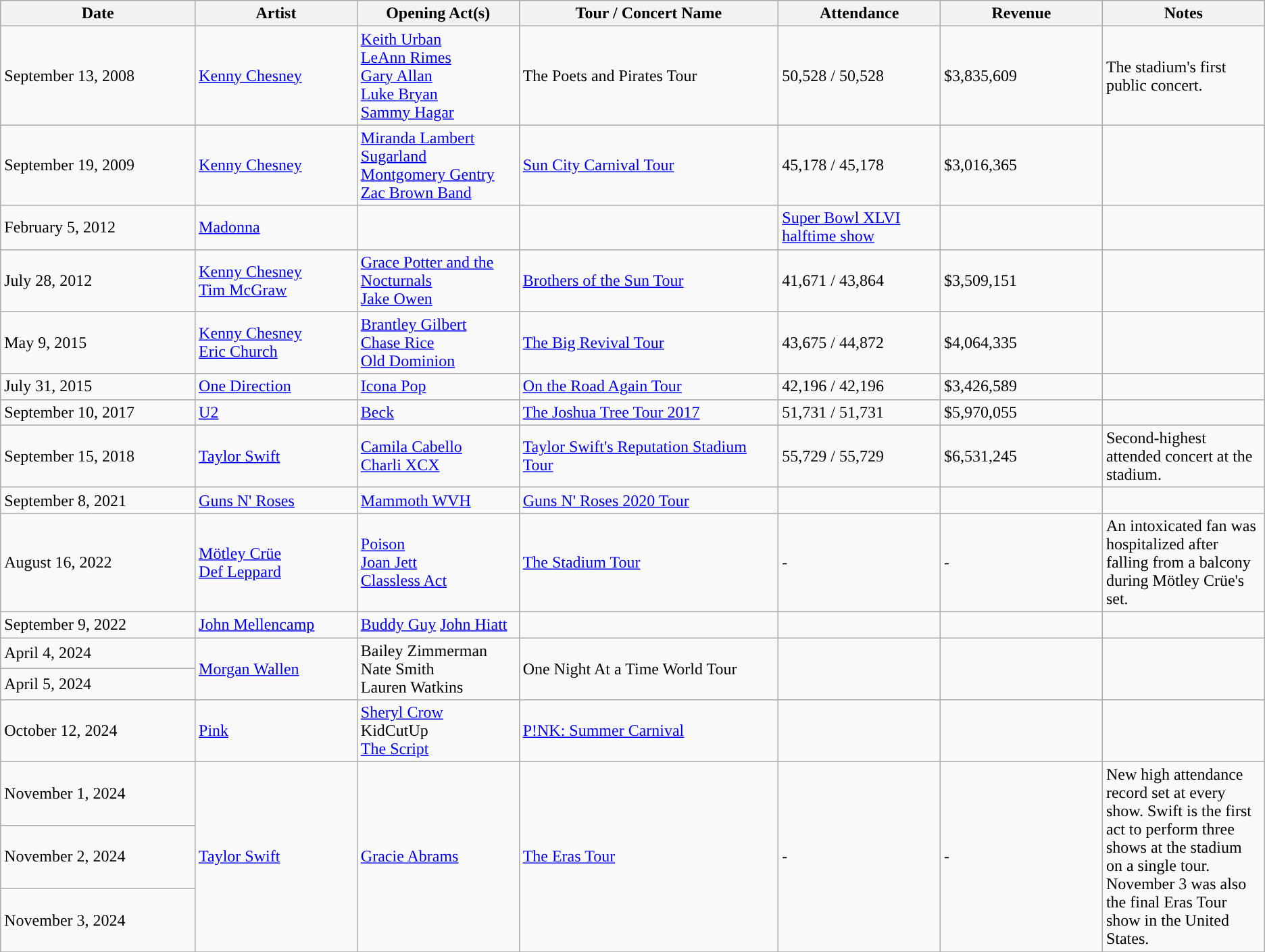<table class="wikitable" style=font-size:100% style="text-align:center">
<tr>
<th width=12% style="text-align:center;">Date</th>
<th width=10% style="text-align:center;">Artist</th>
<th width=10% style="text-align:center;">Opening Act(s)</th>
<th width=16% style="text-align:center;">Tour / Concert Name</th>
<th width=10% style="text-align:center;">Attendance</th>
<th width=10% style="text-align:center;">Revenue</th>
<th width=10% style="text-align:center;">Notes</th>
</tr>
<tr>
<td>September 13, 2008</td>
<td><a href='#'>Kenny Chesney</a></td>
<td><a href='#'>Keith Urban</a><br><a href='#'>LeAnn Rimes</a><br><a href='#'>Gary Allan</a><br><a href='#'>Luke Bryan</a><br><a href='#'>Sammy Hagar</a></td>
<td>The Poets and Pirates Tour</td>
<td>50,528 / 50,528</td>
<td>$3,835,609</td>
<td>The stadium's first public concert.</td>
</tr>
<tr>
<td>September 19, 2009</td>
<td><a href='#'>Kenny Chesney</a></td>
<td><a href='#'>Miranda Lambert</a><br><a href='#'>Sugarland</a><br><a href='#'>Montgomery Gentry</a><br><a href='#'>Zac Brown Band</a></td>
<td><a href='#'>Sun City Carnival Tour</a></td>
<td>45,178 / 45,178</td>
<td>$3,016,365</td>
<td></td>
</tr>
<tr>
<td>February 5, 2012</td>
<td><a href='#'>Madonna</a></td>
<td></td>
<td></td>
<td><a href='#'>Super Bowl XLVI halftime show</a></td>
<td></td>
</tr>
<tr>
<td>July 28, 2012</td>
<td><a href='#'>Kenny Chesney</a><br><a href='#'>Tim McGraw</a></td>
<td><a href='#'>Grace Potter and the Nocturnals</a><br><a href='#'>Jake Owen</a></td>
<td><a href='#'>Brothers of the Sun Tour</a></td>
<td>41,671 / 43,864</td>
<td>$3,509,151</td>
<td></td>
</tr>
<tr>
<td>May 9, 2015</td>
<td><a href='#'>Kenny Chesney</a><br><a href='#'>Eric Church</a></td>
<td><a href='#'>Brantley Gilbert</a><br><a href='#'>Chase Rice</a><br><a href='#'>Old Dominion</a></td>
<td><a href='#'>The Big Revival Tour</a></td>
<td>43,675 / 44,872</td>
<td>$4,064,335</td>
<td></td>
</tr>
<tr>
<td>July 31, 2015</td>
<td><a href='#'>One Direction</a></td>
<td><a href='#'>Icona Pop</a></td>
<td><a href='#'>On the Road Again Tour</a></td>
<td>42,196 / 42,196</td>
<td>$3,426,589</td>
<td></td>
</tr>
<tr>
<td>September 10, 2017</td>
<td><a href='#'>U2</a></td>
<td><a href='#'>Beck</a></td>
<td><a href='#'>The Joshua Tree Tour 2017</a></td>
<td>51,731 / 51,731</td>
<td>$5,970,055</td>
<td></td>
</tr>
<tr>
<td>September 15, 2018</td>
<td><a href='#'>Taylor Swift</a></td>
<td><a href='#'>Camila Cabello</a><br><a href='#'>Charli XCX</a></td>
<td><a href='#'>Taylor Swift's Reputation Stadium Tour</a></td>
<td>55,729 / 55,729</td>
<td>$6,531,245</td>
<td>Second-highest attended concert at the stadium.</td>
</tr>
<tr>
<td>September 8, 2021</td>
<td><a href='#'>Guns N' Roses</a></td>
<td><a href='#'>Mammoth WVH</a></td>
<td><a href='#'>Guns N' Roses 2020 Tour</a></td>
<td></td>
<td></td>
<td></td>
</tr>
<tr>
<td>August 16, 2022</td>
<td><a href='#'>Mötley Crüe</a><br> <a href='#'>Def Leppard</a></td>
<td><a href='#'>Poison</a><br><a href='#'>Joan Jett</a><br><a href='#'>Classless Act</a></td>
<td><a href='#'>The Stadium Tour</a></td>
<td>-</td>
<td>-</td>
<td>An intoxicated fan was hospitalized after falling from a balcony during Mötley Crüe's set.</td>
</tr>
<tr>
<td>September 9, 2022</td>
<td><a href='#'>John Mellencamp</a></td>
<td><a href='#'>Buddy Guy</a> <a href='#'>John Hiatt</a></td>
<td></td>
<td></td>
<td></td>
<td></td>
</tr>
<tr>
<td>April 4, 2024</td>
<td rowspan="2"><a href='#'>Morgan Wallen</a></td>
<td rowspan="2">Bailey Zimmerman<br>Nate Smith<br>Lauren Watkins</td>
<td rowspan="2">One Night At a Time World Tour</td>
<td rowspan="2"></td>
<td rowspan="2"></td>
<td rowspan="2"></td>
</tr>
<tr>
<td>April 5, 2024</td>
</tr>
<tr>
<td>October 12, 2024</td>
<td><a href='#'>Pink</a></td>
<td><a href='#'>Sheryl Crow</a><br>KidCutUp<br><a href='#'>The Script</a></td>
<td><a href='#'>P!NK: Summer Carnival</a></td>
<td></td>
<td></td>
<td></td>
</tr>
<tr>
<td>November 1, 2024</td>
<td rowspan=3><a href='#'>Taylor Swift</a></td>
<td rowspan="3"><a href='#'>Gracie Abrams</a></td>
<td rowspan=3><a href='#'>The Eras Tour</a></td>
<td rowspan=3>-</td>
<td rowspan=3>-</td>
<td rowspan=3>New high attendance record set at every show. Swift is the first act to perform three shows at the stadium on a single tour. November 3 was also the final Eras Tour show in the United States.</td>
</tr>
<tr>
<td>November 2, 2024</td>
</tr>
<tr>
<td>November 3, 2024</td>
</tr>
<tr>
</tr>
</table>
